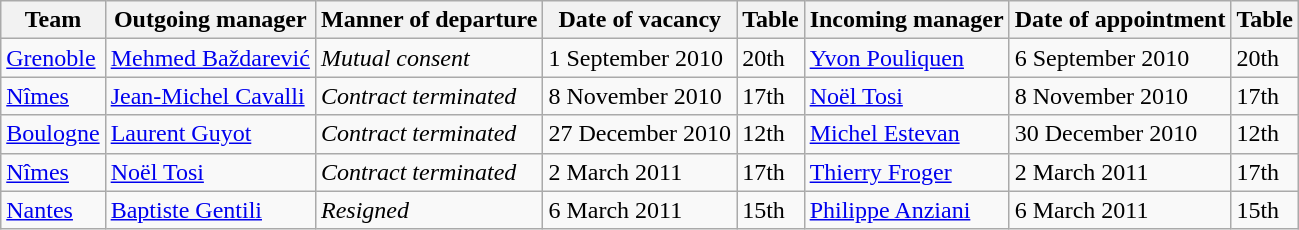<table class="wikitable">
<tr>
<th>Team</th>
<th>Outgoing manager</th>
<th>Manner of departure</th>
<th>Date of vacancy</th>
<th>Table</th>
<th>Incoming manager</th>
<th>Date of appointment</th>
<th>Table</th>
</tr>
<tr>
<td><a href='#'>Grenoble</a></td>
<td> <a href='#'>Mehmed Baždarević</a></td>
<td><em>Mutual consent</em></td>
<td>1 September 2010</td>
<td>20th</td>
<td> <a href='#'>Yvon Pouliquen</a></td>
<td>6 September 2010</td>
<td>20th</td>
</tr>
<tr>
<td><a href='#'>Nîmes</a></td>
<td> <a href='#'>Jean-Michel Cavalli</a></td>
<td><em>Contract terminated</em></td>
<td>8 November 2010</td>
<td>17th</td>
<td> <a href='#'>Noël Tosi</a></td>
<td>8 November 2010</td>
<td>17th</td>
</tr>
<tr>
<td><a href='#'>Boulogne</a></td>
<td> <a href='#'>Laurent Guyot</a></td>
<td><em>Contract terminated</em></td>
<td>27 December 2010</td>
<td>12th</td>
<td> <a href='#'>Michel Estevan</a></td>
<td>30 December 2010</td>
<td>12th</td>
</tr>
<tr>
<td><a href='#'>Nîmes</a></td>
<td> <a href='#'>Noël Tosi</a></td>
<td><em>Contract terminated</em></td>
<td>2 March 2011</td>
<td>17th</td>
<td> <a href='#'>Thierry Froger</a></td>
<td>2 March 2011</td>
<td>17th</td>
</tr>
<tr>
<td><a href='#'>Nantes</a></td>
<td> <a href='#'>Baptiste Gentili</a></td>
<td><em>Resigned</em></td>
<td>6 March 2011</td>
<td>15th</td>
<td> <a href='#'>Philippe Anziani</a></td>
<td>6 March 2011</td>
<td>15th</td>
</tr>
</table>
